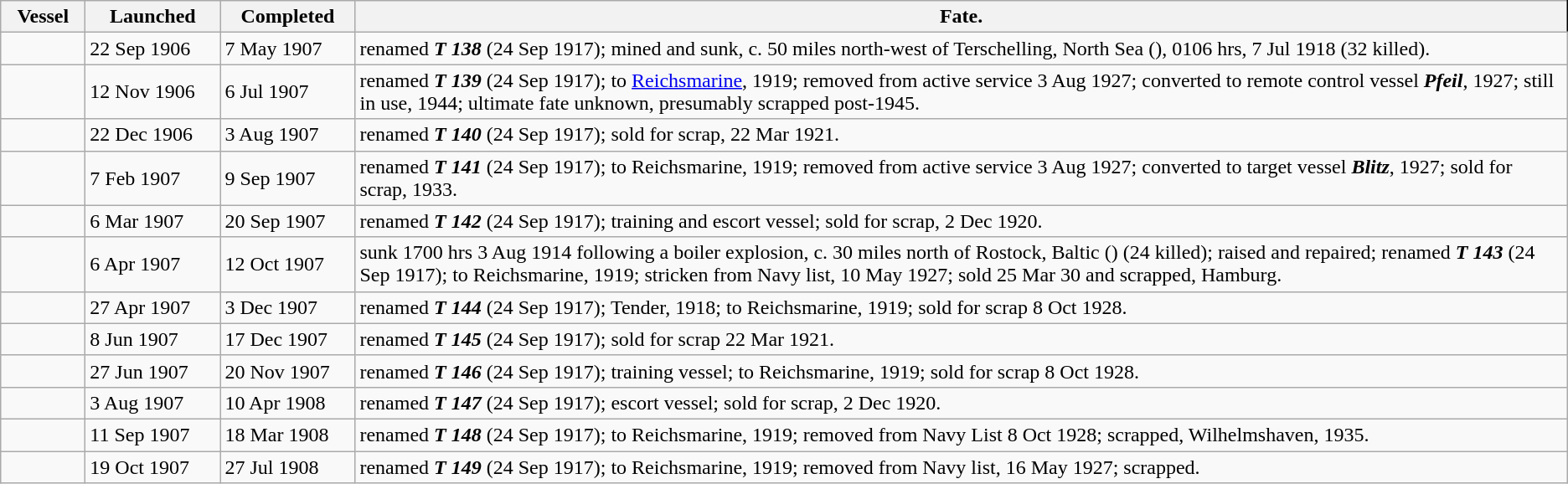<table class="wikitable">
<tr>
<th width="60px">Vessel</th>
<th width="100px">Launched</th>
<th width="100px">Completed</th>
<th style="border-right:1px solid black;">Fate.</th>
</tr>
<tr>
<td></td>
<td>22 Sep 1906</td>
<td>7 May 1907</td>
<td>renamed <strong><em>T 138</em></strong> (24 Sep 1917); mined and sunk, c. 50 miles north-west of Terschelling, North Sea (), 0106 hrs, 7 Jul 1918 (32 killed).</td>
</tr>
<tr>
<td></td>
<td>12 Nov 1906</td>
<td>6 Jul 1907</td>
<td>renamed <strong><em>T 139</em></strong> (24 Sep 1917); to <a href='#'>Reichsmarine</a>, 1919; removed from active service 3 Aug 1927; converted to remote control vessel <strong><em>Pfeil</em></strong>, 1927; still in use, 1944; ultimate fate unknown, presumably scrapped post-1945.</td>
</tr>
<tr>
<td></td>
<td>22 Dec 1906</td>
<td>3 Aug 1907</td>
<td>renamed <strong><em>T 140</em></strong> (24 Sep 1917); sold for scrap, 22 Mar 1921.</td>
</tr>
<tr>
<td></td>
<td>7 Feb 1907</td>
<td>9 Sep 1907</td>
<td>renamed <strong><em>T 141</em></strong> (24 Sep 1917); to Reichsmarine, 1919; removed from active service 3 Aug 1927; converted to target vessel <strong><em>Blitz</em></strong>, 1927; sold for scrap, 1933.</td>
</tr>
<tr>
<td></td>
<td>6 Mar 1907</td>
<td>20 Sep 1907</td>
<td>renamed <strong><em>T 142</em></strong> (24 Sep 1917); training and escort vessel; sold for scrap, 2 Dec 1920.</td>
</tr>
<tr>
<td></td>
<td>6 Apr 1907</td>
<td>12 Oct 1907</td>
<td>sunk 1700 hrs 3 Aug 1914 following a boiler explosion, c. 30 miles north of Rostock, Baltic () (24 killed); raised and repaired; renamed <strong><em>T 143</em></strong> (24 Sep 1917); to Reichsmarine, 1919; stricken from Navy list, 10 May 1927; sold 25 Mar 30 and scrapped, Hamburg.</td>
</tr>
<tr>
<td></td>
<td>27 Apr 1907</td>
<td>3 Dec 1907</td>
<td>renamed <strong><em>T 144</em></strong> (24 Sep 1917); Tender, 1918; to Reichsmarine, 1919; sold for scrap 8 Oct 1928.</td>
</tr>
<tr>
<td></td>
<td>8 Jun 1907</td>
<td>17 Dec 1907</td>
<td>renamed <strong><em>T 145</em></strong> (24 Sep 1917); sold for scrap 22 Mar 1921.</td>
</tr>
<tr>
<td></td>
<td>27 Jun 1907</td>
<td>20 Nov 1907</td>
<td>renamed <strong><em>T 146</em></strong> (24 Sep 1917); training vessel; to Reichsmarine, 1919; sold for scrap 8 Oct 1928.</td>
</tr>
<tr>
<td></td>
<td>3 Aug 1907</td>
<td>10 Apr 1908</td>
<td>renamed <strong><em>T 147</em></strong> (24 Sep 1917); escort vessel; sold for scrap, 2 Dec 1920.</td>
</tr>
<tr>
<td></td>
<td>11 Sep 1907</td>
<td>18 Mar 1908</td>
<td>renamed <strong><em>T 148</em></strong> (24 Sep 1917); to Reichsmarine, 1919; removed from Navy List 8 Oct 1928; scrapped, Wilhelmshaven, 1935.</td>
</tr>
<tr>
<td></td>
<td>19 Oct 1907</td>
<td>27 Jul 1908</td>
<td>renamed <strong><em>T 149</em></strong> (24 Sep 1917); to Reichsmarine, 1919; removed from Navy list, 16 May 1927; scrapped.</td>
</tr>
</table>
